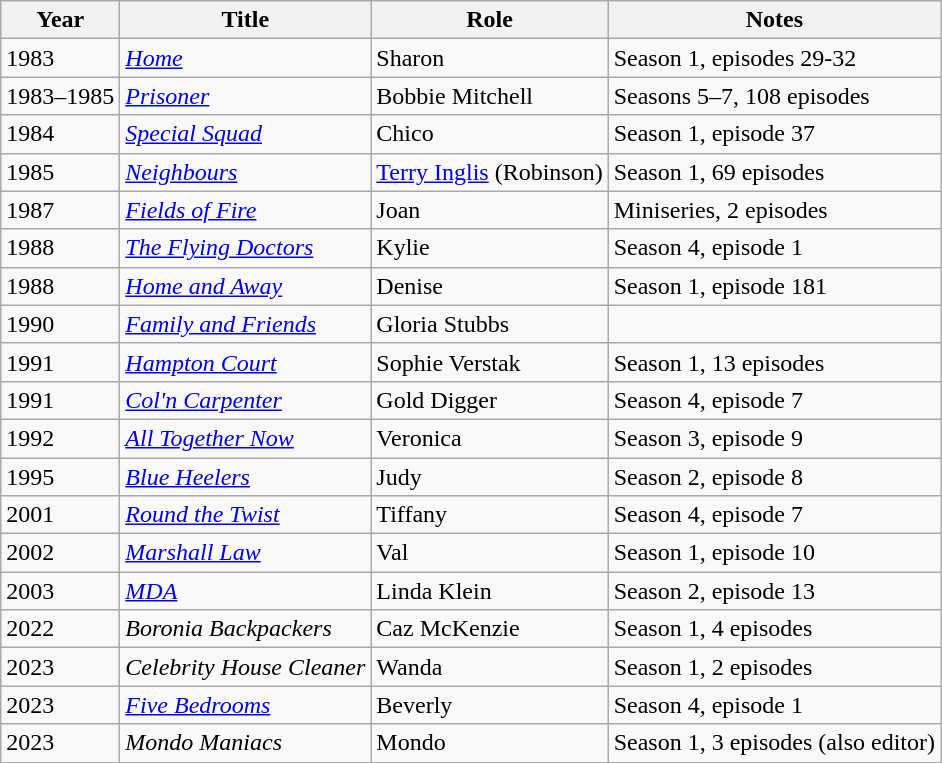<table class="wikitable">
<tr>
<th>Year</th>
<th>Title</th>
<th>Role</th>
<th>Notes</th>
</tr>
<tr>
<td>1983</td>
<td><em><a href='#'>Home</a></em></td>
<td>Sharon</td>
<td>Season 1, episodes 29-32</td>
</tr>
<tr>
<td>1983–1985</td>
<td><em><a href='#'>Prisoner</a></em></td>
<td>Bobbie Mitchell</td>
<td>Seasons 5–7, 108 episodes</td>
</tr>
<tr>
<td>1984</td>
<td><em><a href='#'>Special Squad</a></em></td>
<td>Chico</td>
<td>Season 1, episode 37</td>
</tr>
<tr>
<td>1985</td>
<td><em><a href='#'>Neighbours</a></em></td>
<td><a href='#'>Terry Inglis</a> (Robinson)</td>
<td>Season 1, 69 episodes</td>
</tr>
<tr>
<td>1987</td>
<td><em><a href='#'>Fields of Fire</a></em></td>
<td>Joan</td>
<td>Miniseries, 2 episodes</td>
</tr>
<tr>
<td>1988</td>
<td><em><a href='#'>The Flying Doctors</a></em></td>
<td>Kylie</td>
<td>Season 4, episode 1</td>
</tr>
<tr>
<td>1988</td>
<td><em><a href='#'>Home and Away</a></em></td>
<td>Denise</td>
<td>Season 1, episode 181</td>
</tr>
<tr>
<td>1990</td>
<td><em><a href='#'>Family and Friends</a></em></td>
<td>Gloria Stubbs</td>
<td></td>
</tr>
<tr>
<td>1991</td>
<td><em><a href='#'>Hampton Court</a></em></td>
<td>Sophie Verstak</td>
<td>Season 1, 13 episodes</td>
</tr>
<tr>
<td>1991</td>
<td><em><a href='#'>Col'n Carpenter</a></em></td>
<td>Gold Digger</td>
<td>Season 4, episode 7</td>
</tr>
<tr>
<td>1992</td>
<td><em><a href='#'>All Together Now</a></em></td>
<td>Veronica</td>
<td>Season 3, episode 9</td>
</tr>
<tr>
<td>1995</td>
<td><em><a href='#'>Blue Heelers</a></em></td>
<td>Judy</td>
<td>Season 2, episode 8</td>
</tr>
<tr>
<td>2001</td>
<td><em><a href='#'>Round the Twist</a></em></td>
<td>Tiffany</td>
<td>Season 4, episode 7</td>
</tr>
<tr>
<td>2002</td>
<td><em><a href='#'>Marshall Law</a></em></td>
<td>Val</td>
<td>Season 1, episode 10</td>
</tr>
<tr>
<td>2003</td>
<td><em><a href='#'>MDA</a></em></td>
<td>Linda Klein</td>
<td>Season 2, episode 13</td>
</tr>
<tr>
<td>2022</td>
<td><em>Boronia Backpackers</em></td>
<td>Caz McKenzie</td>
<td>Season 1, 4 episodes</td>
</tr>
<tr>
<td>2023</td>
<td><em>Celebrity House Cleaner</em></td>
<td>Wanda</td>
<td>Season 1, 2 episodes</td>
</tr>
<tr>
<td>2023</td>
<td><em><a href='#'>Five Bedrooms</a></em></td>
<td>Beverly</td>
<td>Season 4, episode 1</td>
</tr>
<tr>
<td>2023</td>
<td><em>Mondo Maniacs</em></td>
<td>Mondo</td>
<td>Season 1, 3 episodes (also editor)</td>
</tr>
<tr>
</tr>
</table>
